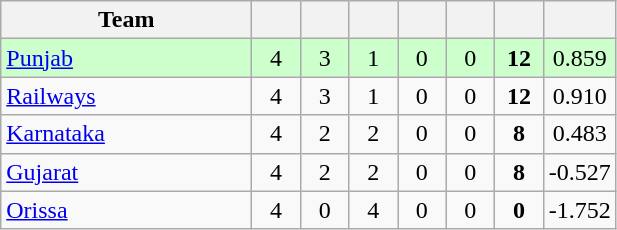<table class="wikitable" style="text-align:center">
<tr>
<th style="width:160px">Team</th>
<th style="width:25px"></th>
<th style="width:25px"></th>
<th style="width:25px"></th>
<th style="width:25px"></th>
<th style="width:25px"></th>
<th style="width:25px"></th>
<th style="width:25px"></th>
</tr>
<tr style="background:#cfc;">
<td style="text-align:left"><a href='#'>Punjab</a> </td>
<td>4</td>
<td>3</td>
<td>1</td>
<td>0</td>
<td>0</td>
<td><strong>12</strong></td>
<td>0.859</td>
</tr>
<tr>
<td style="text-align:left"><a href='#'>Railways</a></td>
<td>4</td>
<td>3</td>
<td>1</td>
<td>0</td>
<td>0</td>
<td><strong>12</strong></td>
<td>0.910</td>
</tr>
<tr>
<td style="text-align:left"><a href='#'>Karnataka</a> </td>
<td>4</td>
<td>2</td>
<td>2</td>
<td>0</td>
<td>0</td>
<td><strong>8</strong></td>
<td>0.483</td>
</tr>
<tr>
<td style="text-align:left"><a href='#'>Gujarat</a></td>
<td>4</td>
<td>2</td>
<td>2</td>
<td>0</td>
<td>0</td>
<td><strong>8</strong></td>
<td>-0.527</td>
</tr>
<tr>
<td style="text-align:left"><a href='#'>Orissa</a></td>
<td>4</td>
<td>0</td>
<td>4</td>
<td>0</td>
<td>0</td>
<td><strong>0</strong></td>
<td>-1.752</td>
</tr>
</table>
